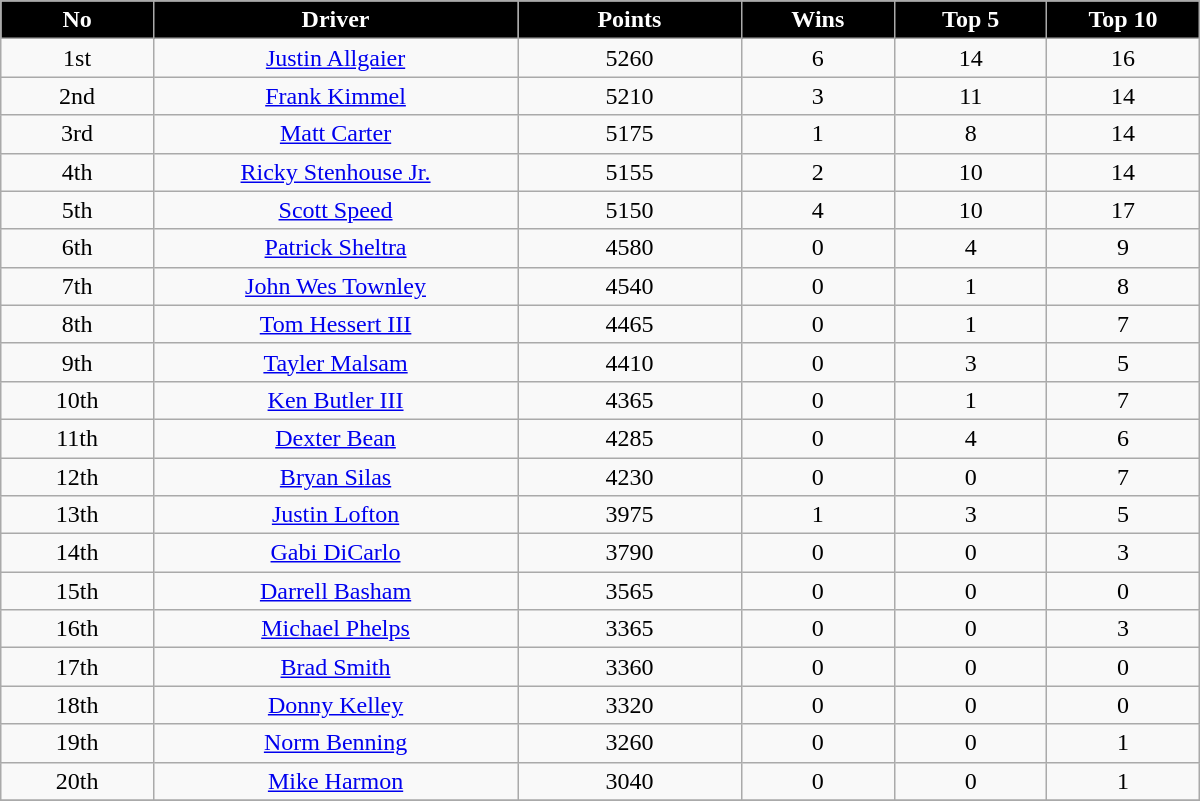<table class="wikitable" style="text-align:center;" width=800px>
<tr>
<td width=100px style="background:black; color:white;"><strong>No</strong></td>
<td width=250px style="background:black; color:white;"><strong>Driver</strong></td>
<td width=150px style="background:black; color:white;"><strong>Points</strong></td>
<td width=100px style="background:black; color:white;"><strong>Wins</strong></td>
<td width=100px style="background:black; color:white;"><strong>Top 5</strong></td>
<td width=100px style="background:black; color:white;"><strong>Top 10</strong></td>
</tr>
<tr>
<td>1st</td>
<td><a href='#'>Justin Allgaier</a></td>
<td>5260</td>
<td>6</td>
<td>14</td>
<td>16</td>
</tr>
<tr>
<td>2nd</td>
<td><a href='#'>Frank Kimmel</a></td>
<td>5210</td>
<td>3</td>
<td>11</td>
<td>14</td>
</tr>
<tr>
<td>3rd</td>
<td><a href='#'>Matt Carter</a></td>
<td>5175</td>
<td>1</td>
<td>8</td>
<td>14</td>
</tr>
<tr>
<td>4th</td>
<td><a href='#'>Ricky Stenhouse Jr.</a></td>
<td>5155</td>
<td>2</td>
<td>10</td>
<td>14</td>
</tr>
<tr>
<td>5th</td>
<td><a href='#'>Scott Speed</a></td>
<td>5150</td>
<td>4</td>
<td>10</td>
<td>17</td>
</tr>
<tr>
<td>6th</td>
<td><a href='#'>Patrick Sheltra</a></td>
<td>4580</td>
<td>0</td>
<td>4</td>
<td>9</td>
</tr>
<tr>
<td>7th</td>
<td><a href='#'>John Wes Townley</a></td>
<td>4540</td>
<td>0</td>
<td>1</td>
<td>8</td>
</tr>
<tr>
<td>8th</td>
<td><a href='#'>Tom Hessert III</a></td>
<td>4465</td>
<td>0</td>
<td>1</td>
<td>7</td>
</tr>
<tr>
<td>9th</td>
<td><a href='#'>Tayler Malsam</a></td>
<td>4410</td>
<td>0</td>
<td>3</td>
<td>5</td>
</tr>
<tr>
<td>10th</td>
<td><a href='#'>Ken Butler III</a></td>
<td>4365</td>
<td>0</td>
<td>1</td>
<td>7</td>
</tr>
<tr>
<td>11th</td>
<td><a href='#'>Dexter Bean</a></td>
<td>4285</td>
<td>0</td>
<td>4</td>
<td>6</td>
</tr>
<tr>
<td>12th</td>
<td><a href='#'>Bryan Silas</a></td>
<td>4230</td>
<td>0</td>
<td>0</td>
<td>7</td>
</tr>
<tr>
<td>13th</td>
<td><a href='#'>Justin Lofton</a></td>
<td>3975</td>
<td>1</td>
<td>3</td>
<td>5</td>
</tr>
<tr>
<td>14th</td>
<td><a href='#'>Gabi DiCarlo</a></td>
<td>3790</td>
<td>0</td>
<td>0</td>
<td>3</td>
</tr>
<tr>
<td>15th</td>
<td><a href='#'>Darrell Basham</a></td>
<td>3565</td>
<td>0</td>
<td>0</td>
<td>0</td>
</tr>
<tr>
<td>16th</td>
<td><a href='#'>Michael Phelps</a></td>
<td>3365</td>
<td>0</td>
<td>0</td>
<td>3</td>
</tr>
<tr>
<td>17th</td>
<td><a href='#'>Brad Smith</a></td>
<td>3360</td>
<td>0</td>
<td>0</td>
<td>0</td>
</tr>
<tr>
<td>18th</td>
<td><a href='#'>Donny Kelley</a></td>
<td>3320</td>
<td>0</td>
<td>0</td>
<td>0</td>
</tr>
<tr>
<td>19th</td>
<td><a href='#'>Norm Benning</a></td>
<td>3260</td>
<td>0</td>
<td>0</td>
<td>1</td>
</tr>
<tr>
<td>20th</td>
<td><a href='#'>Mike Harmon</a></td>
<td>3040</td>
<td>0</td>
<td>0</td>
<td>1</td>
</tr>
<tr>
</tr>
</table>
